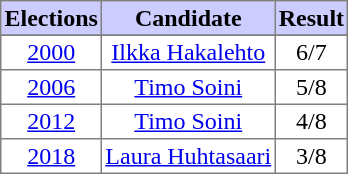<table class="toccolours" border=1 cellspacing=0 cellpadding=2 style="text-align:center; border-collapse:collapse;">
<tr style="background:#ccccff">
<th>Elections</th>
<th>Candidate</th>
<th>Result</th>
</tr>
<tr style="background:#ccccff">
</tr>
<tr>
<td><a href='#'>2000</a></td>
<td><a href='#'>Ilkka Hakalehto</a></td>
<td>6/7</td>
</tr>
<tr>
<td><a href='#'>2006</a></td>
<td><a href='#'>Timo Soini</a></td>
<td>5/8</td>
</tr>
<tr>
<td><a href='#'>2012</a></td>
<td><a href='#'>Timo Soini</a></td>
<td>4/8</td>
</tr>
<tr>
<td><a href='#'>2018</a></td>
<td><a href='#'>Laura Huhtasaari</a></td>
<td>3/8</td>
</tr>
</table>
